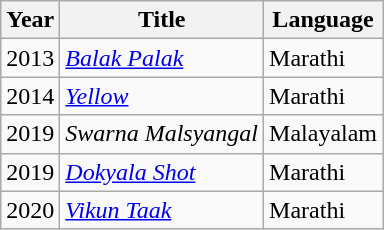<table class="wikitable sortable">
<tr>
<th>Year</th>
<th>Title</th>
<th>Language</th>
</tr>
<tr>
<td>2013</td>
<td><em><a href='#'>Balak Palak</a></em></td>
<td>Marathi</td>
</tr>
<tr>
<td>2014</td>
<td><em><a href='#'>Yellow</a></em></td>
<td>Marathi</td>
</tr>
<tr>
<td>2019</td>
<td><em>Swarna Malsyangal</em> </td>
<td>Malayalam</td>
</tr>
<tr>
<td>2019</td>
<td><em><a href='#'>Dokyala Shot</a></em></td>
<td>Marathi</td>
</tr>
<tr>
<td>2020</td>
<td><em><a href='#'>Vikun Taak</a></em></td>
<td>Marathi</td>
</tr>
</table>
